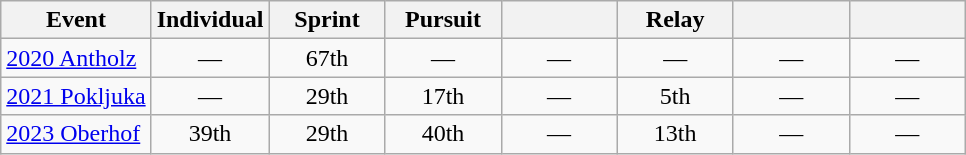<table class="wikitable" style="text-align: center;">
<tr ">
<th>Event</th>
<th style="width:70px;">Individual</th>
<th style="width:70px;">Sprint</th>
<th style="width:70px;">Pursuit</th>
<th style="width:70px;"></th>
<th style="width:70px;">Relay</th>
<th style="width:70px;"></th>
<th style="width:70px;"></th>
</tr>
<tr>
<td align=left> <a href='#'>2020 Antholz</a></td>
<td>—</td>
<td>67th</td>
<td>—</td>
<td>—</td>
<td>—</td>
<td>—</td>
<td>—</td>
</tr>
<tr>
<td align=left> <a href='#'>2021 Pokljuka</a></td>
<td>—</td>
<td>29th</td>
<td>17th</td>
<td>—</td>
<td>5th</td>
<td>—</td>
<td>—</td>
</tr>
<tr>
<td align=left> <a href='#'>2023 Oberhof</a></td>
<td>39th</td>
<td>29th</td>
<td>40th</td>
<td>—</td>
<td>13th</td>
<td>—</td>
<td>—</td>
</tr>
</table>
